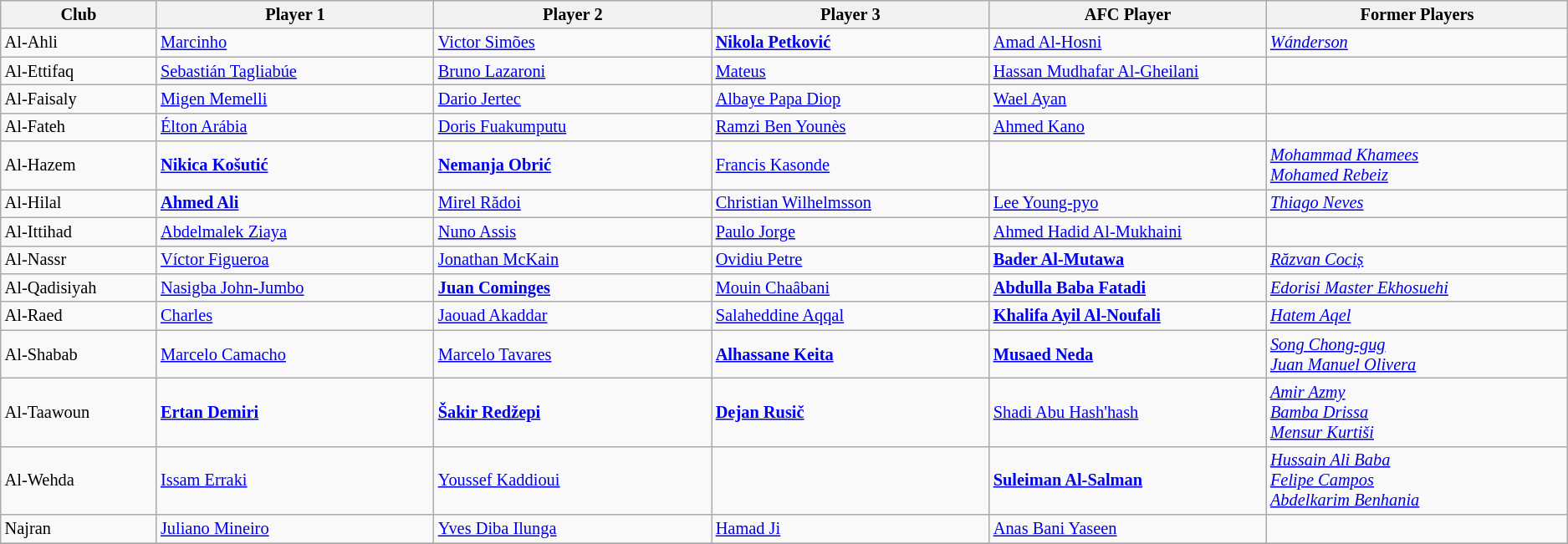<table class="wikitable" style="text-align: left; font-size:85%">
<tr>
<th width="120">Club</th>
<th width="220">Player 1</th>
<th width="220">Player 2</th>
<th width="220">Player 3</th>
<th width="220">AFC Player</th>
<th width="240">Former Players</th>
</tr>
<tr>
<td>Al-Ahli</td>
<td> <a href='#'>Marcinho</a></td>
<td> <a href='#'>Victor Simões</a></td>
<td> <strong><a href='#'>Nikola Petković</a></strong></td>
<td> <a href='#'>Amad Al-Hosni</a></td>
<td> <em><a href='#'>Wánderson</a></em></td>
</tr>
<tr>
<td>Al-Ettifaq</td>
<td> <a href='#'>Sebastián Tagliabúe</a></td>
<td> <a href='#'>Bruno Lazaroni</a></td>
<td> <a href='#'>Mateus</a></td>
<td> <a href='#'>Hassan Mudhafar Al-Gheilani</a></td>
<td></td>
</tr>
<tr>
<td>Al-Faisaly</td>
<td> <a href='#'>Migen Memelli</a></td>
<td> <a href='#'>Dario Jertec</a></td>
<td> <a href='#'>Albaye Papa Diop</a></td>
<td> <a href='#'>Wael Ayan</a></td>
<td></td>
</tr>
<tr>
<td>Al-Fateh</td>
<td> <a href='#'>Élton Arábia</a></td>
<td> <a href='#'>Doris Fuakumputu</a></td>
<td> <a href='#'>Ramzi Ben Younès</a></td>
<td> <a href='#'>Ahmed Kano</a></td>
<td></td>
</tr>
<tr>
<td>Al-Hazem</td>
<td> <strong><a href='#'>Nikica Košutić</a></strong></td>
<td> <strong><a href='#'>Nemanja Obrić</a></strong></td>
<td> <a href='#'>Francis Kasonde</a></td>
<td></td>
<td> <em><a href='#'>Mohammad Khamees</a></em><br> <em><a href='#'>Mohamed Rebeiz</a></em></td>
</tr>
<tr>
<td>Al-Hilal</td>
<td> <strong><a href='#'>Ahmed Ali</a></strong></td>
<td> <a href='#'>Mirel Rădoi</a></td>
<td> <a href='#'>Christian Wilhelmsson</a></td>
<td> <a href='#'>Lee Young-pyo</a></td>
<td> <em><a href='#'>Thiago Neves</a></em></td>
</tr>
<tr>
<td>Al-Ittihad</td>
<td> <a href='#'>Abdelmalek Ziaya</a></td>
<td> <a href='#'>Nuno Assis</a></td>
<td> <a href='#'>Paulo Jorge</a></td>
<td> <a href='#'>Ahmed Hadid Al-Mukhaini</a></td>
<td></td>
</tr>
<tr>
<td>Al-Nassr</td>
<td> <a href='#'>Víctor Figueroa</a></td>
<td> <a href='#'>Jonathan McKain</a></td>
<td> <a href='#'>Ovidiu Petre</a></td>
<td> <strong><a href='#'>Bader Al-Mutawa</a></strong></td>
<td> <em><a href='#'>Răzvan Cociș</a></em></td>
</tr>
<tr>
<td>Al-Qadisiyah</td>
<td> <a href='#'>Nasigba John-Jumbo</a></td>
<td> <strong><a href='#'>Juan Cominges</a></strong></td>
<td> <a href='#'>Mouin Chaâbani</a></td>
<td> <strong><a href='#'>Abdulla Baba Fatadi</a></strong></td>
<td> <em><a href='#'>Edorisi Master Ekhosuehi</a></em></td>
</tr>
<tr>
<td>Al-Raed</td>
<td> <a href='#'>Charles</a></td>
<td> <a href='#'>Jaouad Akaddar</a></td>
<td> <a href='#'>Salaheddine Aqqal</a></td>
<td> <strong><a href='#'>Khalifa Ayil Al-Noufali</a></strong></td>
<td> <em><a href='#'>Hatem Aqel</a></em></td>
</tr>
<tr>
<td>Al-Shabab</td>
<td> <a href='#'>Marcelo Camacho</a></td>
<td> <a href='#'>Marcelo Tavares</a></td>
<td> <strong><a href='#'>Alhassane Keita</a></strong></td>
<td> <strong><a href='#'>Musaed Neda</a></strong></td>
<td> <em><a href='#'>Song Chong-gug</a></em><br> <em><a href='#'>Juan Manuel Olivera</a></em></td>
</tr>
<tr>
<td>Al-Taawoun</td>
<td> <strong><a href='#'>Ertan Demiri</a></strong></td>
<td> <strong><a href='#'>Šakir Redžepi</a></strong></td>
<td> <strong><a href='#'>Dejan Rusič</a></strong></td>
<td> <a href='#'>Shadi Abu Hash'hash</a></td>
<td> <em><a href='#'>Amir Azmy</a></em><br> <em><a href='#'>Bamba Drissa</a></em><br> <em><a href='#'>Mensur Kurtiši</a></em></td>
</tr>
<tr>
<td>Al-Wehda</td>
<td> <a href='#'>Issam Erraki</a></td>
<td> <a href='#'>Youssef Kaddioui</a></td>
<td></td>
<td> <strong><a href='#'>Suleiman Al-Salman</a></strong></td>
<td> <em><a href='#'>Hussain Ali Baba</a></em><br> <em><a href='#'>Felipe Campos</a></em><br> <em><a href='#'>Abdelkarim Benhania</a></em></td>
</tr>
<tr>
<td>Najran</td>
<td> <a href='#'>Juliano Mineiro</a></td>
<td> <a href='#'>Yves Diba Ilunga</a></td>
<td> <a href='#'>Hamad Ji</a></td>
<td> <a href='#'>Anas Bani Yaseen</a></td>
<td></td>
</tr>
<tr>
</tr>
</table>
